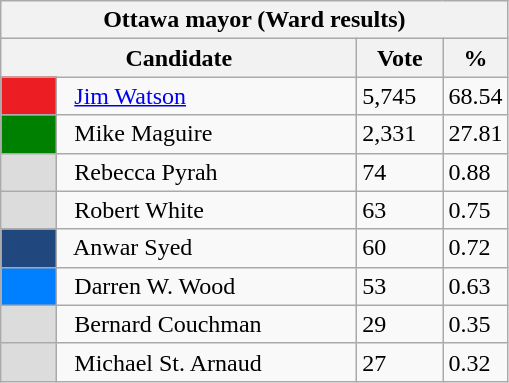<table class="wikitable">
<tr>
<th colspan="4">Ottawa mayor (Ward results)</th>
</tr>
<tr>
<th bgcolor="#DDDDFF" width="230px" colspan="2">Candidate</th>
<th bgcolor="#DDDDFF" width="50px">Vote</th>
<th bgcolor="#DDDDFF" width="30px">%</th>
</tr>
<tr>
<td bgcolor=#ED1D24 width="30px"> </td>
<td>  <a href='#'>Jim Watson</a></td>
<td>5,745</td>
<td>68.54</td>
</tr>
<tr>
<td bgcolor=#008000 width="30px"> </td>
<td>  Mike Maguire</td>
<td>2,331</td>
<td>27.81</td>
</tr>
<tr>
<td bgcolor=#DCDCDC width="30px"> </td>
<td>  Rebecca Pyrah</td>
<td>74</td>
<td>0.88</td>
</tr>
<tr>
<td bgcolor=#DCDCDC width="30px"> </td>
<td>  Robert White</td>
<td>63</td>
<td>0.75</td>
</tr>
<tr>
<td bgcolor=#20487E width="30px"> </td>
<td>  Anwar Syed</td>
<td>60</td>
<td>0.72</td>
</tr>
<tr>
<td bgcolor=#007FFF width="30px"> </td>
<td>  Darren W. Wood</td>
<td>53</td>
<td>0.63</td>
</tr>
<tr>
<td bgcolor=#DCDCDC width="30px"> </td>
<td>  Bernard Couchman</td>
<td>29</td>
<td>0.35</td>
</tr>
<tr>
<td bgcolor=#DCDCDC width="30px"> </td>
<td>  Michael St. Arnaud</td>
<td>27</td>
<td>0.32</td>
</tr>
</table>
